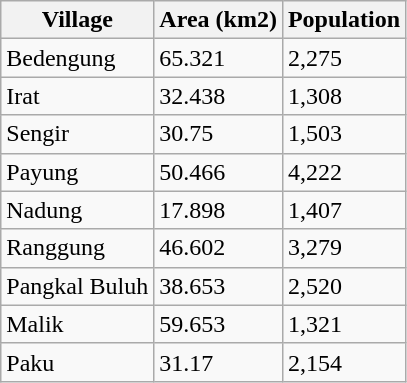<table class="wikitable">
<tr>
<th>Village</th>
<th>Area (km2)</th>
<th>Population</th>
</tr>
<tr>
<td>Bedengung</td>
<td>65.321</td>
<td>2,275</td>
</tr>
<tr>
<td>Irat</td>
<td>32.438</td>
<td>1,308</td>
</tr>
<tr>
<td>Sengir</td>
<td>30.75</td>
<td>1,503</td>
</tr>
<tr>
<td>Payung</td>
<td>50.466</td>
<td>4,222</td>
</tr>
<tr>
<td>Nadung</td>
<td>17.898</td>
<td>1,407</td>
</tr>
<tr>
<td>Ranggung</td>
<td>46.602</td>
<td>3,279</td>
</tr>
<tr>
<td>Pangkal Buluh</td>
<td>38.653</td>
<td>2,520</td>
</tr>
<tr>
<td>Malik</td>
<td>59.653</td>
<td>1,321</td>
</tr>
<tr>
<td>Paku</td>
<td>31.17</td>
<td>2,154</td>
</tr>
</table>
